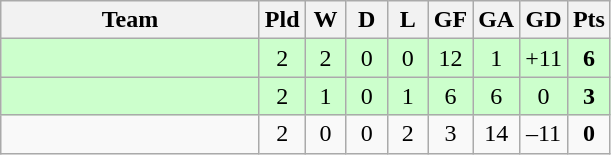<table class="wikitable" style="text-align:center;">
<tr>
<th width=165>Team</th>
<th width=20>Pld</th>
<th width=20>W</th>
<th width=20>D</th>
<th width=20>L</th>
<th width=20>GF</th>
<th width=20>GA</th>
<th width=20>GD</th>
<th width=20>Pts</th>
</tr>
<tr style="background:#cfc;">
<td style="text-align:left;"></td>
<td>2</td>
<td>2</td>
<td>0</td>
<td>0</td>
<td>12</td>
<td>1</td>
<td>+11</td>
<td><strong>6</strong></td>
</tr>
<tr style="background:#cfc;">
<td style="text-align:left;"></td>
<td>2</td>
<td>1</td>
<td>0</td>
<td>1</td>
<td>6</td>
<td>6</td>
<td>0</td>
<td><strong>3</strong></td>
</tr>
<tr>
<td style="text-align:left;"></td>
<td>2</td>
<td>0</td>
<td>0</td>
<td>2</td>
<td>3</td>
<td>14</td>
<td>–11</td>
<td><strong>0</strong></td>
</tr>
</table>
